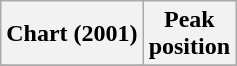<table class="wikitable">
<tr>
<th>Chart (2001)</th>
<th>Peak<br>position</th>
</tr>
<tr>
</tr>
</table>
